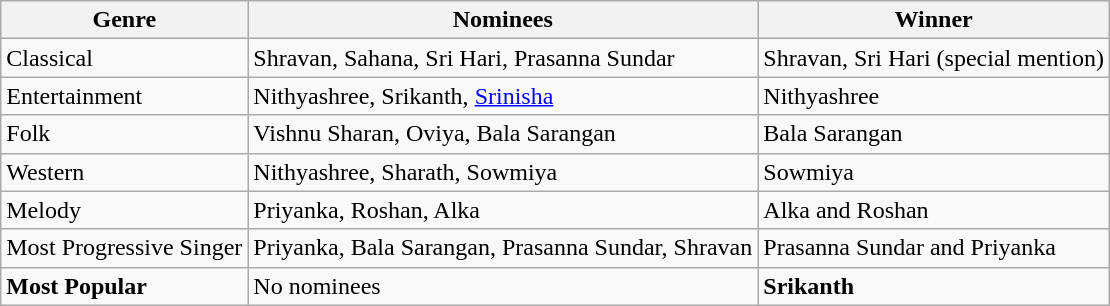<table class="wikitable">
<tr>
<th>Genre</th>
<th>Nominees</th>
<th>Winner</th>
</tr>
<tr>
<td>Classical</td>
<td>Shravan, Sahana, Sri Hari, Prasanna Sundar</td>
<td>Shravan, Sri Hari (special mention)</td>
</tr>
<tr>
<td>Entertainment</td>
<td>Nithyashree, Srikanth, <a href='#'>Srinisha</a></td>
<td>Nithyashree</td>
</tr>
<tr>
<td>Folk</td>
<td>Vishnu Sharan, Oviya, Bala Sarangan</td>
<td>Bala Sarangan</td>
</tr>
<tr>
<td>Western</td>
<td>Nithyashree, Sharath, Sowmiya</td>
<td>Sowmiya</td>
</tr>
<tr>
<td>Melody</td>
<td>Priyanka, Roshan, Alka</td>
<td>Alka and Roshan</td>
</tr>
<tr>
<td>Most Progressive Singer</td>
<td>Priyanka, Bala Sarangan, Prasanna Sundar, Shravan</td>
<td>Prasanna Sundar and Priyanka</td>
</tr>
<tr>
<td><strong>Most Popular</strong></td>
<td>No nominees</td>
<td><strong>Srikanth</strong></td>
</tr>
</table>
